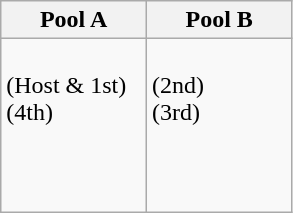<table class="wikitable">
<tr>
<th width=45%>Pool A</th>
<th width=45%>Pool B</th>
</tr>
<tr>
<td><br> (Host & 1st)<br>
 (4th)<br>
<br>
<br>
<br>
</td>
<td><br> (2nd)<br>
 (3rd)<br>
<br>
<br>
<br>
</td>
</tr>
</table>
